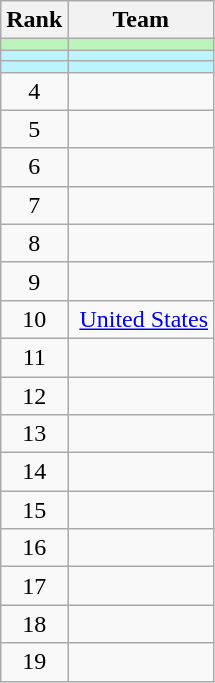<table class="wikitable">
<tr>
<th>Rank</th>
<th>Team</th>
</tr>
<tr bgcolor=BBF3BB>
<td align=center></td>
<td></td>
</tr>
<tr bgcolor=BBF3FF>
<td align=center></td>
<td></td>
</tr>
<tr bgcolor=BBF3FF>
<td align=center></td>
<td></td>
</tr>
<tr>
<td align=center>4</td>
<td></td>
</tr>
<tr>
<td align=center>5</td>
<td></td>
</tr>
<tr>
<td align=center>6</td>
<td></td>
</tr>
<tr>
<td align=center>7</td>
<td></td>
</tr>
<tr>
<td align=center>8</td>
<td></td>
</tr>
<tr>
<td align=center>9</td>
<td></td>
</tr>
<tr>
<td align=center>10</td>
<td> <a href='#'>United States</a></td>
</tr>
<tr>
<td align=center>11</td>
<td></td>
</tr>
<tr>
<td align=center>12</td>
<td></td>
</tr>
<tr>
<td align=center>13</td>
<td></td>
</tr>
<tr>
<td align=center>14</td>
<td></td>
</tr>
<tr>
<td align=center>15</td>
<td></td>
</tr>
<tr>
<td align=center>16</td>
<td></td>
</tr>
<tr>
<td align=center>17</td>
<td></td>
</tr>
<tr>
<td align=center>18</td>
<td></td>
</tr>
<tr>
<td align=center>19</td>
<td></td>
</tr>
</table>
